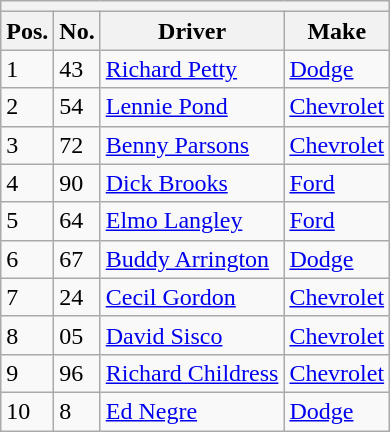<table class="wikitable">
<tr>
<th colspan="4"></th>
</tr>
<tr>
<th>Pos.</th>
<th>No.</th>
<th>Driver</th>
<th>Make</th>
</tr>
<tr>
<td>1</td>
<td>43</td>
<td><a href='#'>Richard Petty</a></td>
<td><a href='#'>Dodge</a></td>
</tr>
<tr>
<td>2</td>
<td>54</td>
<td><a href='#'>Lennie Pond</a></td>
<td><a href='#'>Chevrolet</a></td>
</tr>
<tr>
<td>3</td>
<td>72</td>
<td><a href='#'>Benny Parsons</a></td>
<td><a href='#'>Chevrolet</a></td>
</tr>
<tr>
<td>4</td>
<td>90</td>
<td><a href='#'>Dick Brooks</a></td>
<td><a href='#'>Ford</a></td>
</tr>
<tr>
<td>5</td>
<td>64</td>
<td><a href='#'>Elmo Langley</a></td>
<td><a href='#'>Ford</a></td>
</tr>
<tr>
<td>6</td>
<td>67</td>
<td><a href='#'>Buddy Arrington</a></td>
<td><a href='#'>Dodge</a></td>
</tr>
<tr>
<td>7</td>
<td>24</td>
<td><a href='#'>Cecil Gordon</a></td>
<td><a href='#'>Chevrolet</a></td>
</tr>
<tr>
<td>8</td>
<td>05</td>
<td><a href='#'>David Sisco</a></td>
<td><a href='#'>Chevrolet</a></td>
</tr>
<tr>
<td>9</td>
<td>96</td>
<td><a href='#'>Richard Childress</a></td>
<td><a href='#'>Chevrolet</a></td>
</tr>
<tr>
<td>10</td>
<td>8</td>
<td><a href='#'>Ed Negre</a></td>
<td><a href='#'>Dodge</a></td>
</tr>
</table>
